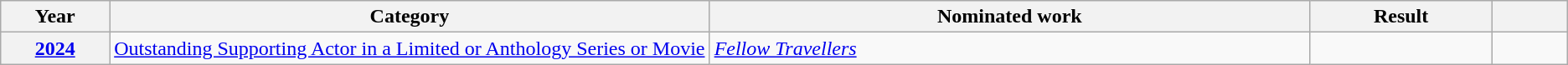<table class="wikitable sortable">
<tr>
<th width=1%>Year</th>
<th width=8%>Category</th>
<th width=8%>Nominated work</th>
<th width=2%>Result</th>
<th width=1% class="unsortable"></th>
</tr>
<tr>
<th style="text-align:center;"><a href='#'>2024</a></th>
<td><a href='#'>Outstanding Supporting Actor in a Limited or Anthology Series or Movie</a></td>
<td><em><a href='#'>Fellow Travellers</a></em></td>
<td></td>
<td style="text-align:center;"></td>
</tr>
</table>
